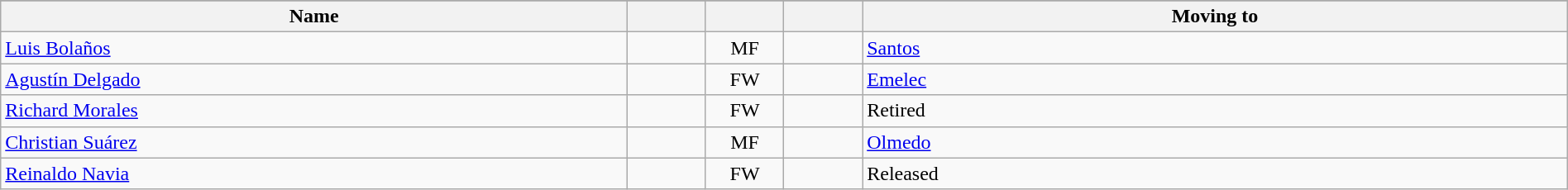<table class="wikitable" style="text-align: center; width:100%">
<tr>
</tr>
<tr>
<th width=40% align="center">Name</th>
<th width=5% align="center"></th>
<th width=5% align="center"></th>
<th width=5% align="center"></th>
<th width=45% align="center">Moving to</th>
</tr>
<tr>
<td align=left><a href='#'>Luis Bolaños</a></td>
<td></td>
<td>MF</td>
<td></td>
<td align=left> <a href='#'>Santos</a></td>
</tr>
<tr>
<td align=left><a href='#'>Agustín Delgado</a></td>
<td></td>
<td>FW</td>
<td></td>
<td align=left> <a href='#'>Emelec</a></td>
</tr>
<tr>
<td align=left><a href='#'>Richard Morales</a></td>
<td></td>
<td>FW</td>
<td></td>
<td align=left> Retired</td>
</tr>
<tr>
<td align=left><a href='#'>Christian Suárez</a></td>
<td></td>
<td>MF</td>
<td></td>
<td align=left> <a href='#'>Olmedo</a></td>
</tr>
<tr>
<td align=left><a href='#'>Reinaldo Navia</a></td>
<td></td>
<td>FW</td>
<td></td>
<td align=left> Released</td>
</tr>
</table>
